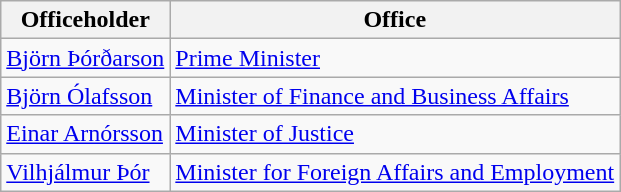<table class="wikitable">
<tr>
<th>Officeholder</th>
<th>Office</th>
</tr>
<tr>
<td><a href='#'>Björn Þórðarson</a></td>
<td><a href='#'>Prime Minister</a></td>
</tr>
<tr>
<td><a href='#'>Björn Ólafsson</a></td>
<td><a href='#'>Minister of Finance and Business Affairs</a></td>
</tr>
<tr>
<td><a href='#'>Einar Arnórsson</a></td>
<td><a href='#'>Minister of Justice</a></td>
</tr>
<tr>
<td><a href='#'>Vilhjálmur Þór</a></td>
<td><a href='#'>Minister for Foreign Affairs and Employment</a></td>
</tr>
</table>
